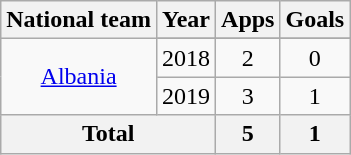<table class="wikitable" style="text-align:center">
<tr>
<th>National team</th>
<th>Year</th>
<th>Apps</th>
<th>Goals</th>
</tr>
<tr>
<td rowspan="3"><a href='#'>Albania</a></td>
</tr>
<tr>
<td>2018</td>
<td>2</td>
<td>0</td>
</tr>
<tr>
<td>2019</td>
<td>3</td>
<td>1</td>
</tr>
<tr>
<th colspan="2">Total</th>
<th>5</th>
<th>1</th>
</tr>
</table>
